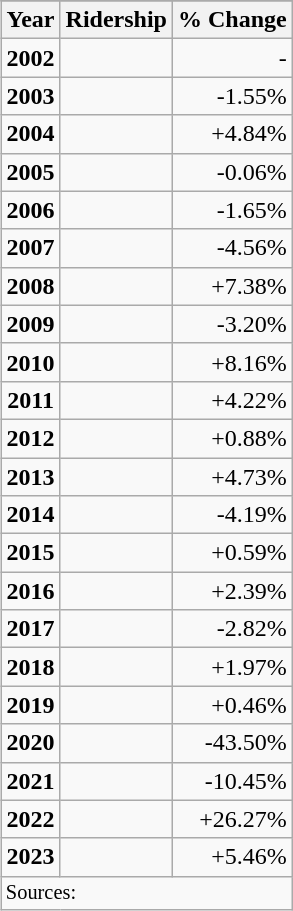<table class="wikitable"  style="float: right; clear: both; text-align:center;">
<tr>
</tr>
<tr>
<th>Year</th>
<th>Ridership</th>
<th>% Change</th>
</tr>
<tr>
<td><strong>2002</strong></td>
<td></td>
<td style="text-align:right;">-</td>
</tr>
<tr>
<td><strong>2003</strong></td>
<td></td>
<td style="text-align:right;">-1.55%</td>
</tr>
<tr>
<td><strong>2004</strong></td>
<td></td>
<td style="text-align:right;">+4.84%</td>
</tr>
<tr>
<td><strong>2005</strong></td>
<td></td>
<td style="text-align:right;">-0.06%</td>
</tr>
<tr>
<td><strong>2006</strong></td>
<td></td>
<td style="text-align:right;">-1.65%</td>
</tr>
<tr>
<td><strong>2007</strong></td>
<td></td>
<td style="text-align:right;">-4.56%</td>
</tr>
<tr>
<td><strong>2008</strong></td>
<td></td>
<td style="text-align:right;">+7.38%</td>
</tr>
<tr>
<td><strong>2009</strong></td>
<td></td>
<td style="text-align:right;">-3.20%</td>
</tr>
<tr>
<td><strong>2010</strong></td>
<td></td>
<td style="text-align:right;">+8.16%</td>
</tr>
<tr>
<td><strong>2011</strong></td>
<td></td>
<td style="text-align:right;">+4.22%</td>
</tr>
<tr>
<td><strong>2012</strong></td>
<td></td>
<td style="text-align:right;">+0.88%</td>
</tr>
<tr>
<td><strong>2013</strong></td>
<td></td>
<td style="text-align:right;">+4.73%</td>
</tr>
<tr>
<td><strong>2014</strong></td>
<td></td>
<td style="text-align:right;">-4.19%</td>
</tr>
<tr>
<td><strong>2015</strong></td>
<td></td>
<td style="text-align:right;">+0.59%</td>
</tr>
<tr>
<td><strong>2016</strong></td>
<td></td>
<td style="text-align:right;">+2.39%</td>
</tr>
<tr>
<td><strong>2017</strong></td>
<td></td>
<td style="text-align:right;">-2.82%</td>
</tr>
<tr>
<td><strong>2018</strong></td>
<td></td>
<td style="text-align:right;">+1.97%</td>
</tr>
<tr>
<td><strong>2019</strong></td>
<td></td>
<td style="text-align:right;">+0.46%</td>
</tr>
<tr>
<td><strong>2020</strong></td>
<td style="text-align:right;"></td>
<td style="text-align:right;">-43.50%</td>
</tr>
<tr>
<td><strong>2021</strong></td>
<td style="text-align:right;"></td>
<td style="text-align:right;">-10.45%</td>
</tr>
<tr>
<td><strong>2022</strong></td>
<td></td>
<td style="text-align:right;">+26.27%</td>
</tr>
<tr>
<td><strong>2023</strong></td>
<td></td>
<td style="text-align:right;">+5.46%</td>
</tr>
<tr>
<td colspan=3 style="border-top:1px solid black; font-size:85%; text-align:left">Sources:</td>
</tr>
</table>
